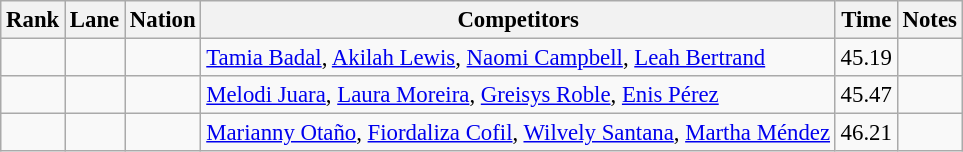<table class="wikitable sortable" style="text-align:center; font-size:95%">
<tr>
<th>Rank</th>
<th>Lane</th>
<th>Nation</th>
<th>Competitors</th>
<th>Time</th>
<th>Notes</th>
</tr>
<tr>
<td></td>
<td></td>
<td align=left></td>
<td align=left><a href='#'>Tamia Badal</a>, <a href='#'>Akilah Lewis</a>, <a href='#'>Naomi Campbell</a>, <a href='#'>Leah Bertrand</a></td>
<td>45.19</td>
<td></td>
</tr>
<tr>
<td></td>
<td></td>
<td align=left></td>
<td align=left><a href='#'>Melodi Juara</a>, <a href='#'>Laura Moreira</a>, <a href='#'>Greisys Roble</a>, <a href='#'>Enis Pérez</a></td>
<td>45.47</td>
<td></td>
</tr>
<tr>
<td></td>
<td></td>
<td align=left></td>
<td align=left><a href='#'>Marianny Otaño</a>, <a href='#'>Fiordaliza Cofil</a>, <a href='#'>Wilvely Santana</a>, <a href='#'>Martha Méndez</a></td>
<td>46.21</td>
<td></td>
</tr>
</table>
